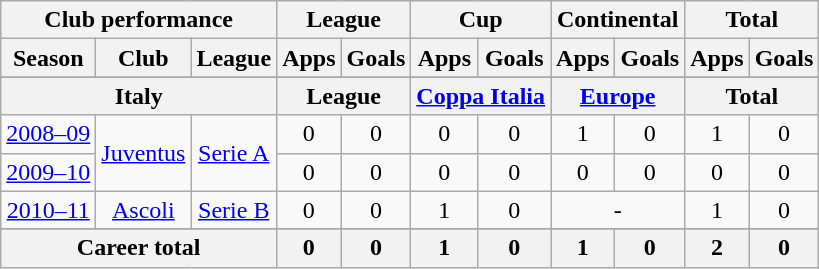<table class="wikitable" style="text-align:center">
<tr>
<th colspan=3>Club performance</th>
<th colspan=2>League</th>
<th colspan=2>Cup</th>
<th colspan=2>Continental</th>
<th colspan=2>Total</th>
</tr>
<tr>
<th>Season</th>
<th>Club</th>
<th>League</th>
<th>Apps</th>
<th>Goals</th>
<th>Apps</th>
<th>Goals</th>
<th>Apps</th>
<th>Goals</th>
<th>Apps</th>
<th>Goals</th>
</tr>
<tr>
</tr>
<tr>
<th colspan=3>Italy</th>
<th colspan=2>League</th>
<th colspan=2><a href='#'>Coppa Italia</a></th>
<th colspan=2><a href='#'>Europe</a></th>
<th colspan=2>Total</th>
</tr>
<tr>
<td><a href='#'>2008–09</a></td>
<td rowspan="2"><a href='#'>Juventus</a></td>
<td rowspan="2"><a href='#'>Serie A</a></td>
<td>0</td>
<td>0</td>
<td>0</td>
<td>0</td>
<td>1</td>
<td>0</td>
<td>1</td>
<td>0</td>
</tr>
<tr>
<td><a href='#'>2009–10</a></td>
<td>0</td>
<td>0</td>
<td>0</td>
<td>0</td>
<td>0</td>
<td>0</td>
<td>0</td>
<td>0</td>
</tr>
<tr>
<td><a href='#'>2010–11</a></td>
<td><a href='#'>Ascoli</a></td>
<td><a href='#'>Serie B</a></td>
<td>0</td>
<td>0</td>
<td>1</td>
<td>0</td>
<td colspan='2'>-</td>
<td>1</td>
<td>0</td>
</tr>
<tr>
</tr>
<tr>
<th colspan=3>Career total</th>
<th>0</th>
<th>0</th>
<th>1</th>
<th>0</th>
<th>1</th>
<th>0</th>
<th>2</th>
<th>0</th>
</tr>
</table>
